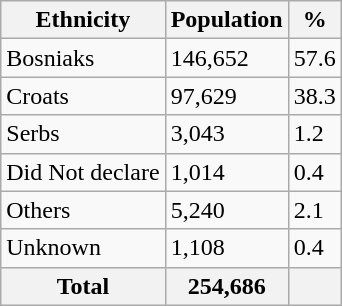<table class="wikitable">
<tr>
<th>Ethnicity</th>
<th>Population</th>
<th>%</th>
</tr>
<tr>
<td>Bosniaks</td>
<td>146,652</td>
<td>57.6</td>
</tr>
<tr>
<td>Croats</td>
<td>97,629</td>
<td>38.3</td>
</tr>
<tr>
<td>Serbs</td>
<td>3,043</td>
<td>1.2</td>
</tr>
<tr>
<td>Did Not declare</td>
<td>1,014</td>
<td>0.4</td>
</tr>
<tr>
<td>Others</td>
<td>5,240</td>
<td>2.1</td>
</tr>
<tr>
<td>Unknown</td>
<td>1,108</td>
<td>0.4</td>
</tr>
<tr>
<th>Total</th>
<th>254,686</th>
<th></th>
</tr>
</table>
